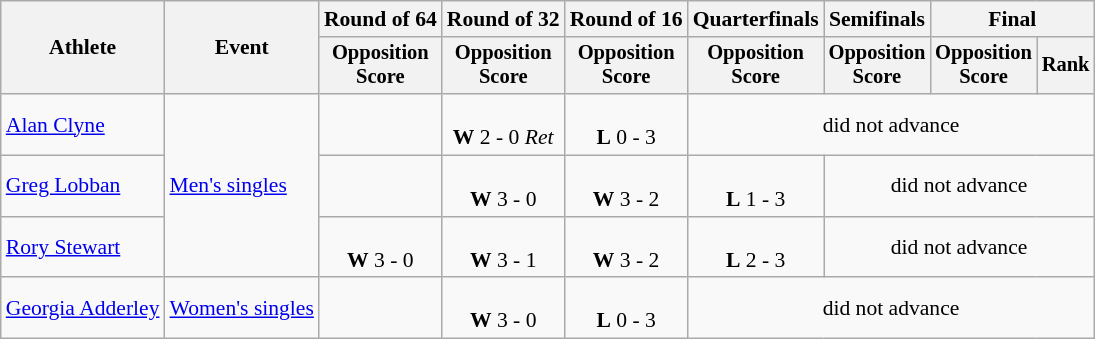<table class=wikitable style=font-size:90%;text-align:center>
<tr>
<th rowspan=2>Athlete</th>
<th rowspan=2>Event</th>
<th>Round of 64</th>
<th>Round of 32</th>
<th>Round of 16</th>
<th>Quarterfinals</th>
<th>Semifinals</th>
<th colspan=2>Final</th>
</tr>
<tr style=font-size:95%>
<th>Opposition<br>Score</th>
<th>Opposition<br>Score</th>
<th>Opposition<br>Score</th>
<th>Opposition<br>Score</th>
<th>Opposition<br>Score</th>
<th>Opposition<br>Score</th>
<th>Rank</th>
</tr>
<tr>
<td align=left><a href='#'>Alan Clyne</a></td>
<td align=left rowspan=3><a href='#'>Men's singles</a></td>
<td></td>
<td><br><strong>W</strong> 2 - 0 <em>Ret</em></td>
<td><br><strong>L</strong> 0 - 3</td>
<td colspan=4>did not advance</td>
</tr>
<tr>
<td align=left><a href='#'>Greg Lobban</a></td>
<td></td>
<td><br><strong>W</strong> 3 - 0</td>
<td><br><strong>W</strong> 3 - 2</td>
<td><br><strong>L</strong> 1 - 3</td>
<td colspan=3>did not advance</td>
</tr>
<tr>
<td align=left><a href='#'>Rory Stewart</a></td>
<td><br><strong>W</strong> 3 - 0</td>
<td><br><strong>W</strong> 3 - 1</td>
<td><br><strong>W</strong> 3 - 2</td>
<td><br><strong>L</strong> 2 - 3</td>
<td colspan=3>did not advance</td>
</tr>
<tr>
<td align=left><a href='#'>Georgia Adderley</a></td>
<td align=left rowspan=1><a href='#'>Women's singles</a></td>
<td></td>
<td><br><strong>W</strong> 3 - 0</td>
<td><br><strong>L</strong> 0 - 3</td>
<td colspan=4>did not advance</td>
</tr>
</table>
